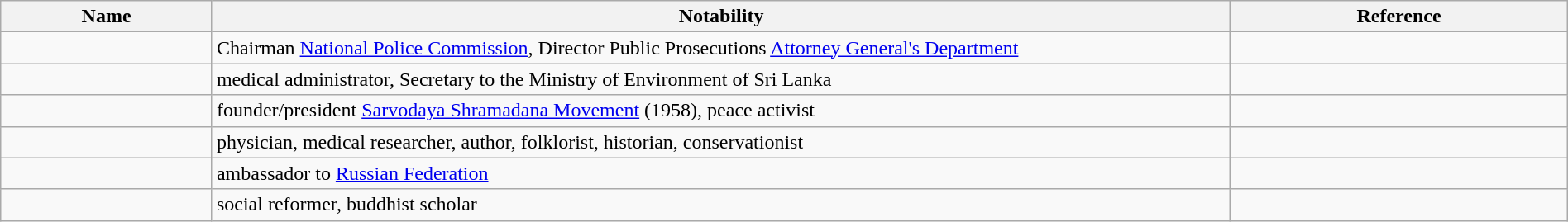<table class="wikitable sortable" style="width:100%">
<tr>
<th style="width:*;">Name</th>
<th style="width:65%;" class="unsortable">Notability</th>
<th style="width:*;" class="unsortable">Reference</th>
</tr>
<tr>
<td></td>
<td>Chairman <a href='#'>National Police Commission</a>, Director Public Prosecutions <a href='#'>Attorney General's Department</a></td>
<td style="text-align:center;"></td>
</tr>
<tr>
<td></td>
<td>medical administrator, Secretary to the Ministry of Environment of Sri Lanka</td>
<td style="text-align:center;"></td>
</tr>
<tr>
<td></td>
<td>founder/president <a href='#'>Sarvodaya Shramadana Movement</a> (1958), peace activist</td>
<td style="text-align:center;"></td>
</tr>
<tr>
<td></td>
<td>physician, medical researcher, author, folklorist, historian, conservationist</td>
<td style="text-align:center;"></td>
</tr>
<tr>
<td></td>
<td>ambassador to <a href='#'>Russian Federation</a></td>
<td style="text-align:center;"></td>
</tr>
<tr>
<td></td>
<td>social reformer, buddhist scholar</td>
<td style="text-align:center;"></td>
</tr>
</table>
